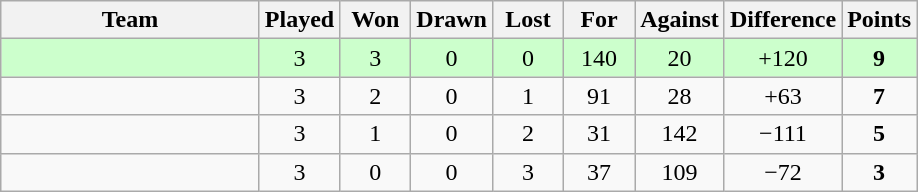<table class="wikitable">
<tr>
<th width=165>Team</th>
<th width=40>Played</th>
<th width=40>Won</th>
<th width=40>Drawn</th>
<th width=40>Lost</th>
<th width=40>For</th>
<th width=40>Against</th>
<th width=40>Difference</th>
<th width=40>Points</th>
</tr>
<tr bgcolor=#ccffcc align=center>
<td align=left></td>
<td>3</td>
<td>3</td>
<td>0</td>
<td>0</td>
<td>140</td>
<td>20</td>
<td>+120</td>
<td><strong>9</strong></td>
</tr>
<tr align=center>
<td align=left></td>
<td>3</td>
<td>2</td>
<td>0</td>
<td>1</td>
<td>91</td>
<td>28</td>
<td>+63</td>
<td><strong>7</strong></td>
</tr>
<tr align=center>
<td align=left></td>
<td>3</td>
<td>1</td>
<td>0</td>
<td>2</td>
<td>31</td>
<td>142</td>
<td>−111</td>
<td><strong>5</strong></td>
</tr>
<tr align=center>
<td align=left></td>
<td>3</td>
<td>0</td>
<td>0</td>
<td>3</td>
<td>37</td>
<td>109</td>
<td>−72</td>
<td><strong>3</strong></td>
</tr>
</table>
